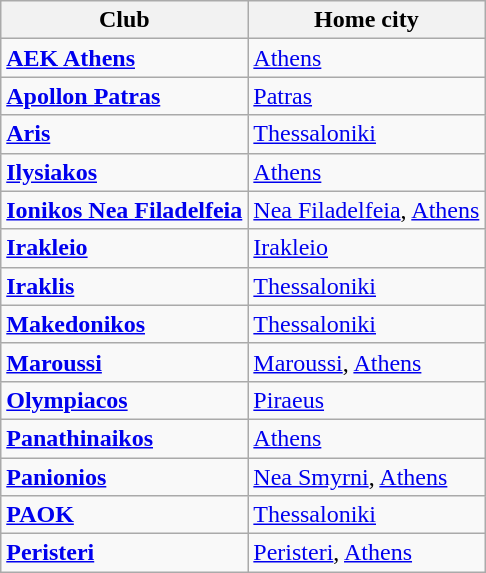<table class="wikitable">
<tr>
<th>Club</th>
<th>Home city</th>
</tr>
<tr>
<td align="left"><strong><a href='#'>AEK Athens</a></strong></td>
<td><a href='#'>Athens</a></td>
</tr>
<tr>
<td align="left"><strong><a href='#'>Apollon Patras</a></strong></td>
<td><a href='#'>Patras</a></td>
</tr>
<tr>
<td align="left"><strong><a href='#'>Aris</a></strong></td>
<td><a href='#'>Thessaloniki</a></td>
</tr>
<tr>
<td align="left"><strong><a href='#'>Ilysiakos</a></strong></td>
<td><a href='#'>Athens</a></td>
</tr>
<tr>
<td align="left"><strong><a href='#'>Ionikos Nea Filadelfeia</a></strong></td>
<td><a href='#'>Nea Filadelfeia</a>, <a href='#'>Athens</a></td>
</tr>
<tr>
<td align="left"><strong><a href='#'>Irakleio</a></strong></td>
<td><a href='#'>Irakleio</a></td>
</tr>
<tr>
<td align="left"><strong><a href='#'>Iraklis</a></strong></td>
<td><a href='#'>Thessaloniki</a></td>
</tr>
<tr>
<td align="left"><strong><a href='#'>Makedonikos</a></strong></td>
<td><a href='#'>Thessaloniki</a></td>
</tr>
<tr>
<td align="left"><strong><a href='#'>Maroussi</a></strong></td>
<td><a href='#'>Maroussi</a>, <a href='#'>Athens</a></td>
</tr>
<tr>
<td align="left"><strong><a href='#'>Olympiacos</a></strong></td>
<td><a href='#'>Piraeus</a></td>
</tr>
<tr>
<td align="left"><strong><a href='#'>Panathinaikos</a></strong></td>
<td><a href='#'>Athens</a></td>
</tr>
<tr>
<td align="left"><strong><a href='#'>Panionios</a></strong></td>
<td><a href='#'>Nea Smyrni</a>, <a href='#'>Athens</a></td>
</tr>
<tr>
<td align="left"><strong><a href='#'>PAOK</a></strong></td>
<td><a href='#'>Thessaloniki</a></td>
</tr>
<tr>
<td align="left"><strong><a href='#'>Peristeri</a></strong></td>
<td><a href='#'>Peristeri</a>, <a href='#'>Athens</a></td>
</tr>
</table>
